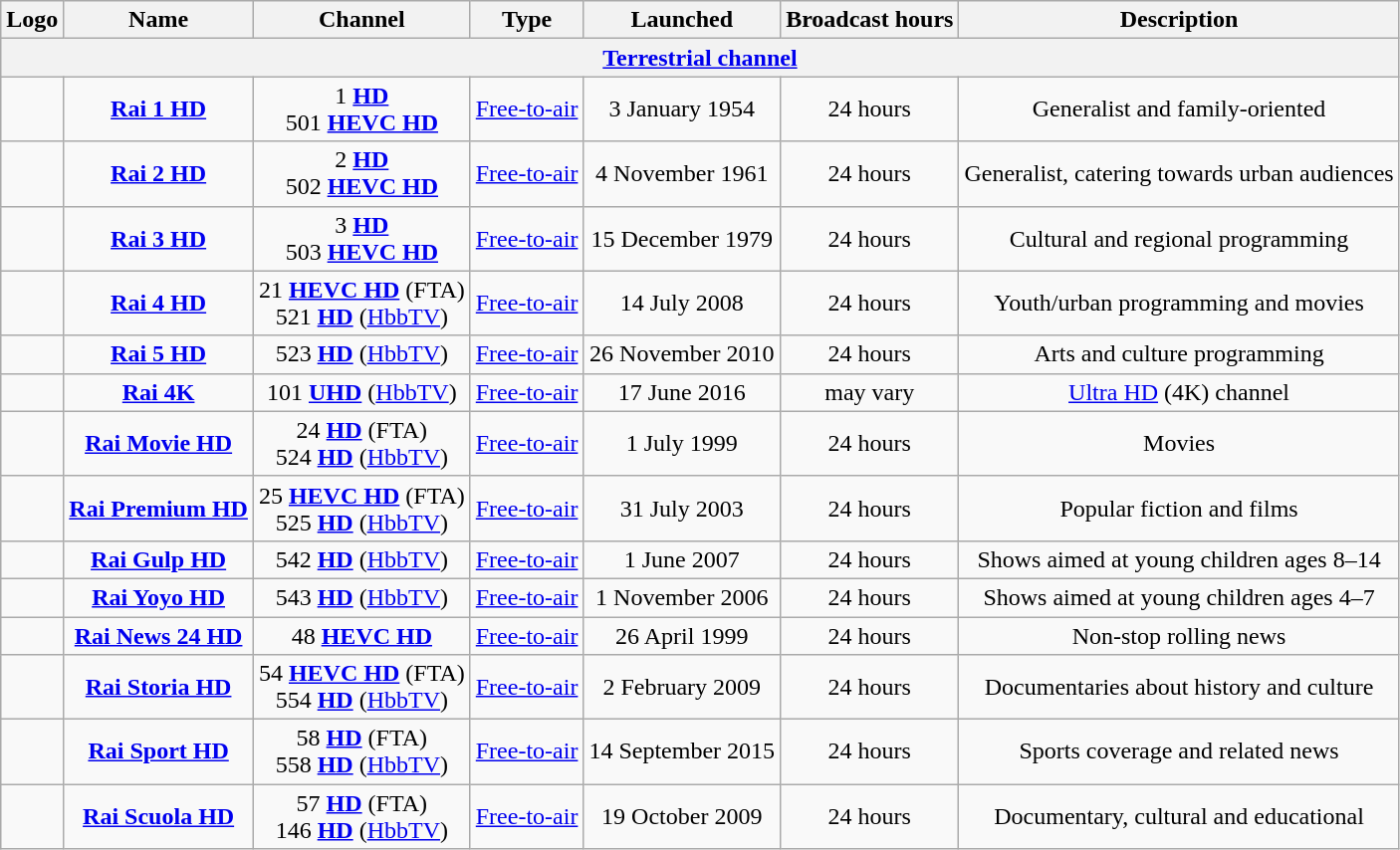<table class="wikitable" style="text-align:center">
<tr>
<th>Logo</th>
<th>Name</th>
<th>Channel</th>
<th>Type</th>
<th>Launched</th>
<th>Broadcast hours</th>
<th>Description</th>
</tr>
<tr>
<th colspan="7"><a href='#'>Terrestrial channel</a></th>
</tr>
<tr>
<td></td>
<td><strong><a href='#'>Rai 1 HD</a></strong></td>
<td>1 <strong><a href='#'>HD</a></strong><br>501 <strong><a href='#'>HEVC HD</a></strong></td>
<td><a href='#'>Free-to-air</a></td>
<td>3 January 1954</td>
<td>24 hours</td>
<td>Generalist and family-oriented</td>
</tr>
<tr>
<td></td>
<td><strong><a href='#'>Rai 2 HD</a></strong></td>
<td>2 <strong><a href='#'>HD</a></strong><br>502 <strong><a href='#'>HEVC HD</a></strong></td>
<td><a href='#'>Free-to-air</a></td>
<td>4 November 1961</td>
<td>24 hours</td>
<td>Generalist, catering towards urban audiences</td>
</tr>
<tr>
<td></td>
<td><strong><a href='#'>Rai 3 HD</a></strong></td>
<td>3 <strong><a href='#'>HD</a></strong><br>503 <strong><a href='#'>HEVC HD</a></strong></td>
<td><a href='#'>Free-to-air</a></td>
<td>15 December 1979</td>
<td>24 hours</td>
<td>Cultural and regional programming</td>
</tr>
<tr>
<td></td>
<td><strong><a href='#'>Rai 4 HD</a></strong></td>
<td>21 <strong><a href='#'>HEVC HD</a></strong> (FTA)<br>521 <strong><a href='#'>HD</a></strong> (<a href='#'>HbbTV</a>)</td>
<td><a href='#'>Free-to-air</a></td>
<td>14 July 2008</td>
<td>24 hours</td>
<td>Youth/urban programming and movies</td>
</tr>
<tr>
<td></td>
<td><strong><a href='#'>Rai 5 HD</a></strong></td>
<td>523 <strong><a href='#'>HD</a></strong> (<a href='#'>HbbTV</a>)</td>
<td><a href='#'>Free-to-air</a></td>
<td>26 November 2010</td>
<td>24 hours</td>
<td>Arts and culture programming</td>
</tr>
<tr>
<td></td>
<td><strong><a href='#'>Rai 4K</a></strong></td>
<td>101 <strong><a href='#'>UHD</a></strong> (<a href='#'>HbbTV</a>)</td>
<td><a href='#'>Free-to-air</a></td>
<td>17 June 2016</td>
<td>may vary</td>
<td><a href='#'>Ultra HD</a> (4K) channel</td>
</tr>
<tr>
<td></td>
<td><strong><a href='#'>Rai Movie HD</a></strong></td>
<td>24 <strong><a href='#'>HD</a></strong> (FTA)<br>524 <strong><a href='#'>HD</a></strong> (<a href='#'>HbbTV</a>)</td>
<td><a href='#'>Free-to-air</a></td>
<td>1 July 1999</td>
<td>24 hours</td>
<td>Movies</td>
</tr>
<tr>
<td></td>
<td><strong><a href='#'>Rai Premium HD</a></strong></td>
<td>25 <strong><a href='#'>HEVC HD</a></strong> (FTA)<br>525 <strong><a href='#'>HD</a></strong> (<a href='#'>HbbTV</a>)</td>
<td><a href='#'>Free-to-air</a></td>
<td>31 July 2003</td>
<td>24 hours</td>
<td>Popular fiction and films</td>
</tr>
<tr>
<td></td>
<td><strong><a href='#'>Rai Gulp HD</a></strong></td>
<td>542 <strong><a href='#'>HD</a></strong> (<a href='#'>HbbTV</a>)</td>
<td><a href='#'>Free-to-air</a></td>
<td>1 June 2007</td>
<td>24 hours</td>
<td>Shows aimed at young children ages 8–14</td>
</tr>
<tr>
<td></td>
<td><strong><a href='#'>Rai Yoyo HD</a></strong></td>
<td>543 <strong><a href='#'>HD</a></strong> (<a href='#'>HbbTV</a>)</td>
<td><a href='#'>Free-to-air</a></td>
<td>1 November 2006</td>
<td>24 hours</td>
<td>Shows aimed at young children ages 4–7</td>
</tr>
<tr>
<td></td>
<td><strong><a href='#'>Rai News 24 HD</a></strong></td>
<td>48 <strong><a href='#'>HEVC HD</a></strong></td>
<td><a href='#'>Free-to-air</a></td>
<td>26 April 1999</td>
<td>24 hours</td>
<td>Non-stop rolling news</td>
</tr>
<tr>
<td></td>
<td><strong><a href='#'>Rai Storia HD</a></strong></td>
<td>54 <strong><a href='#'>HEVC HD</a></strong> (FTA)<br>554 <strong><a href='#'>HD</a></strong> (<a href='#'>HbbTV</a>)</td>
<td><a href='#'>Free-to-air</a></td>
<td>2 February 2009</td>
<td>24 hours</td>
<td>Documentaries about history and culture</td>
</tr>
<tr>
<td></td>
<td><strong><a href='#'>Rai Sport HD</a></strong></td>
<td>58 <strong><a href='#'>HD</a></strong> (FTA)<br>558 <strong><a href='#'>HD</a></strong> (<a href='#'>HbbTV</a>)</td>
<td><a href='#'>Free-to-air</a></td>
<td>14 September 2015</td>
<td>24 hours</td>
<td>Sports coverage and related news</td>
</tr>
<tr>
<td></td>
<td><strong><a href='#'>Rai Scuola HD</a></strong></td>
<td>57 <strong><a href='#'>HD</a></strong> (FTA)<br>146 <strong><a href='#'>HD</a></strong> (<a href='#'>HbbTV</a>)</td>
<td><a href='#'>Free-to-air</a></td>
<td>19 October 2009</td>
<td>24 hours</td>
<td>Documentary, cultural and educational</td>
</tr>
</table>
